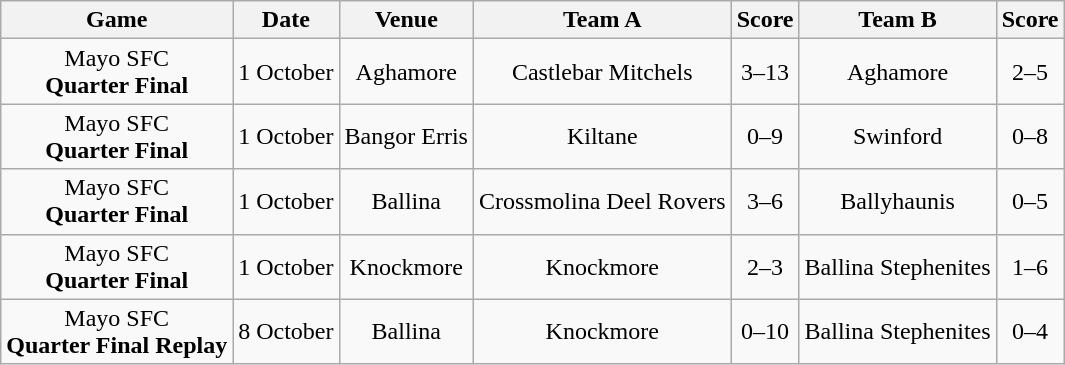<table class="wikitable">
<tr>
<th>Game</th>
<th>Date</th>
<th>Venue</th>
<th>Team A</th>
<th>Score</th>
<th>Team B</th>
<th>Score</th>
</tr>
<tr align="center">
<td>Mayo SFC<br><strong>Quarter Final</strong></td>
<td>1 October</td>
<td>Aghamore</td>
<td>Castlebar Mitchels</td>
<td>3–13</td>
<td>Aghamore</td>
<td>2–5</td>
</tr>
<tr align="center">
<td>Mayo SFC<br><strong>Quarter Final</strong></td>
<td>1 October</td>
<td>Bangor Erris</td>
<td>Kiltane</td>
<td>0–9</td>
<td>Swinford</td>
<td>0–8</td>
</tr>
<tr align="center">
<td>Mayo SFC<br><strong>Quarter Final</strong></td>
<td>1 October</td>
<td>Ballina</td>
<td>Crossmolina Deel Rovers</td>
<td>3–6</td>
<td>Ballyhaunis</td>
<td>0–5</td>
</tr>
<tr align="center">
<td>Mayo SFC<br><strong>Quarter Final</strong></td>
<td>1 October</td>
<td>Knockmore</td>
<td>Knockmore</td>
<td>2–3</td>
<td>Ballina Stephenites</td>
<td>1–6</td>
</tr>
<tr align="center">
<td>Mayo SFC<br><strong>Quarter Final Replay</strong></td>
<td>8 October</td>
<td>Ballina</td>
<td>Knockmore</td>
<td>0–10</td>
<td>Ballina Stephenites</td>
<td>0–4</td>
</tr>
</table>
